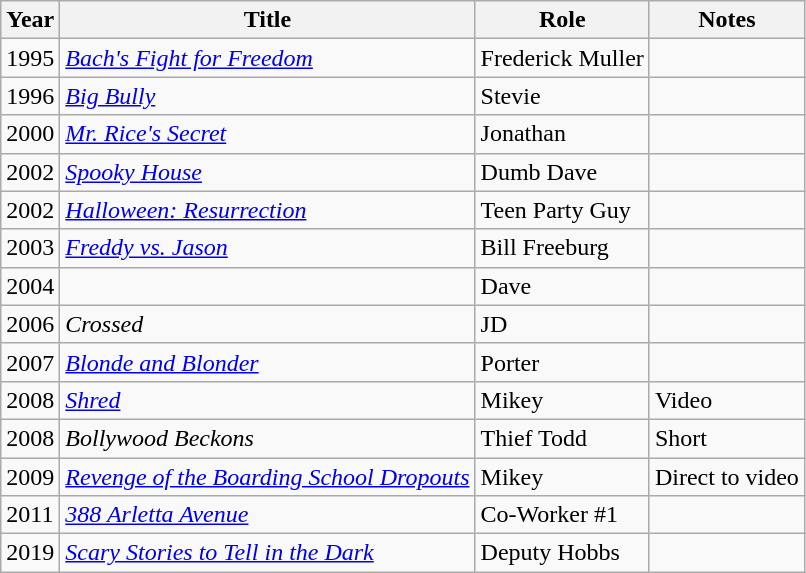<table class="wikitable sortable">
<tr>
<th>Year</th>
<th>Title</th>
<th>Role</th>
<th class="unsortable">Notes</th>
</tr>
<tr>
<td>1995</td>
<td><em><a href='#'>Bach's Fight for Freedom</a></em></td>
<td>Frederick Muller</td>
<td></td>
</tr>
<tr>
<td>1996</td>
<td><em><a href='#'>Big Bully</a></em></td>
<td>Stevie</td>
<td></td>
</tr>
<tr>
<td>2000</td>
<td><em><a href='#'>Mr. Rice's Secret</a></em></td>
<td>Jonathan</td>
<td></td>
</tr>
<tr>
<td>2002</td>
<td><em><a href='#'>Spooky House</a></em></td>
<td>Dumb Dave</td>
<td></td>
</tr>
<tr>
<td>2002</td>
<td><em><a href='#'>Halloween: Resurrection</a></em></td>
<td>Teen Party Guy</td>
<td></td>
</tr>
<tr>
<td>2003</td>
<td><em><a href='#'>Freddy vs. Jason</a></em></td>
<td>Bill Freeburg</td>
<td></td>
</tr>
<tr>
<td>2004</td>
<td><em></em></td>
<td>Dave</td>
<td></td>
</tr>
<tr>
<td>2006</td>
<td><em>Crossed</em></td>
<td>JD</td>
<td></td>
</tr>
<tr>
<td>2007</td>
<td><em><a href='#'>Blonde and Blonder</a></em></td>
<td>Porter</td>
<td></td>
</tr>
<tr>
<td>2008</td>
<td><em><a href='#'>Shred</a></em></td>
<td>Mikey</td>
<td>Video</td>
</tr>
<tr>
<td>2008</td>
<td><em>Bollywood Beckons</em></td>
<td>Thief Todd</td>
<td>Short</td>
</tr>
<tr>
<td>2009</td>
<td><em><a href='#'>Revenge of the Boarding School Dropouts</a></em></td>
<td>Mikey</td>
<td>Direct to video</td>
</tr>
<tr>
<td>2011</td>
<td><em><a href='#'>388 Arletta Avenue</a></em></td>
<td>Co-Worker #1</td>
<td></td>
</tr>
<tr>
<td>2019</td>
<td><em><a href='#'>Scary Stories to Tell in the Dark</a></em></td>
<td>Deputy Hobbs</td>
<td></td>
</tr>
</table>
